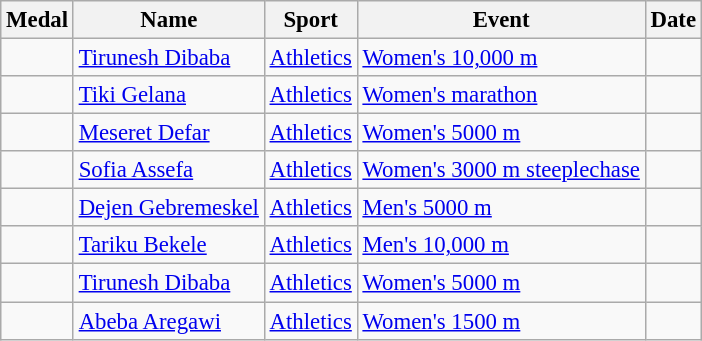<table class="wikitable sortable" style="font-size: 95%;">
<tr>
<th>Medal</th>
<th>Name</th>
<th>Sport</th>
<th>Event</th>
<th>Date</th>
</tr>
<tr>
<td></td>
<td><a href='#'>Tirunesh Dibaba</a></td>
<td><a href='#'>Athletics</a></td>
<td><a href='#'>Women's 10,000 m</a></td>
<td></td>
</tr>
<tr>
<td></td>
<td><a href='#'>Tiki Gelana</a></td>
<td><a href='#'>Athletics</a></td>
<td><a href='#'>Women's marathon</a></td>
<td></td>
</tr>
<tr>
<td></td>
<td><a href='#'>Meseret Defar</a></td>
<td><a href='#'>Athletics</a></td>
<td><a href='#'>Women's 5000 m</a></td>
<td></td>
</tr>
<tr>
<td></td>
<td><a href='#'>Sofia Assefa</a></td>
<td><a href='#'>Athletics</a></td>
<td><a href='#'>Women's 3000 m steeplechase</a></td>
<td></td>
</tr>
<tr>
<td></td>
<td><a href='#'>Dejen Gebremeskel</a></td>
<td><a href='#'>Athletics</a></td>
<td><a href='#'>Men's 5000 m</a></td>
<td></td>
</tr>
<tr>
<td></td>
<td><a href='#'>Tariku Bekele</a></td>
<td><a href='#'>Athletics</a></td>
<td><a href='#'>Men's 10,000 m</a></td>
<td></td>
</tr>
<tr>
<td></td>
<td><a href='#'>Tirunesh Dibaba</a></td>
<td><a href='#'>Athletics</a></td>
<td><a href='#'>Women's 5000 m</a></td>
<td></td>
</tr>
<tr>
<td></td>
<td><a href='#'>Abeba Aregawi</a></td>
<td><a href='#'>Athletics</a></td>
<td><a href='#'>Women's 1500 m</a></td>
<td></td>
</tr>
</table>
